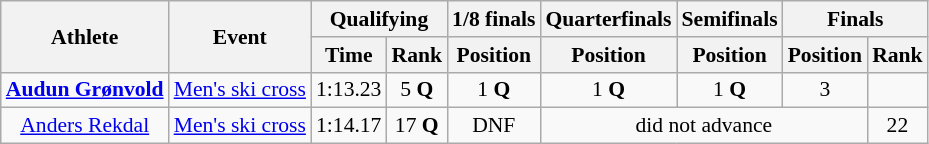<table class=wikitable style="font-size:90%; text-align:center">
<tr>
<th rowspan="2">Athlete</th>
<th rowspan="2">Event</th>
<th colspan="2">Qualifying</th>
<th>1/8 finals</th>
<th>Quarterfinals</th>
<th>Semifinals</th>
<th colspan=2>Finals</th>
</tr>
<tr>
<th>Time</th>
<th>Rank</th>
<th>Position</th>
<th>Position</th>
<th>Position</th>
<th>Position</th>
<th>Rank</th>
</tr>
<tr>
<td><strong><a href='#'>Audun Grønvold</a></strong></td>
<td><a href='#'>Men's ski cross</a></td>
<td align="center">1:13.23</td>
<td align="center">5 <strong>Q</strong></td>
<td align="center">1 <strong>Q</strong></td>
<td align="center">1 <strong>Q</strong></td>
<td align="center">1 <strong>Q</strong></td>
<td align="center">3</td>
<td align="center"></td>
</tr>
<tr>
<td><a href='#'>Anders Rekdal</a></td>
<td><a href='#'>Men's ski cross</a></td>
<td align="center">1:14.17</td>
<td align="center">17 <strong>Q</strong></td>
<td align="center">DNF</td>
<td align="center" colspan="3">did not advance</td>
<td align="center">22</td>
</tr>
</table>
